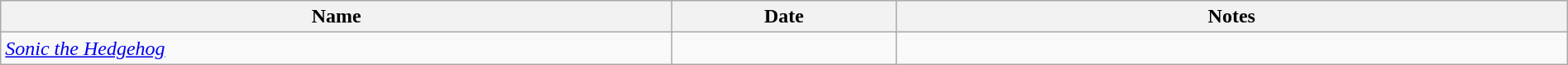<table class="wikitable sortable" style="margin:left; text-align: left; width:100%;">
<tr>
<th width=30%>Name</th>
<th width=10%>Date</th>
<th width=30% class="unsortable">Notes</th>
</tr>
<tr>
<td style="font-style:italic;"><a href='#'>Sonic the Hedgehog</a></td>
<td style="text-align:center;"></td>
<td></td>
</tr>
</table>
